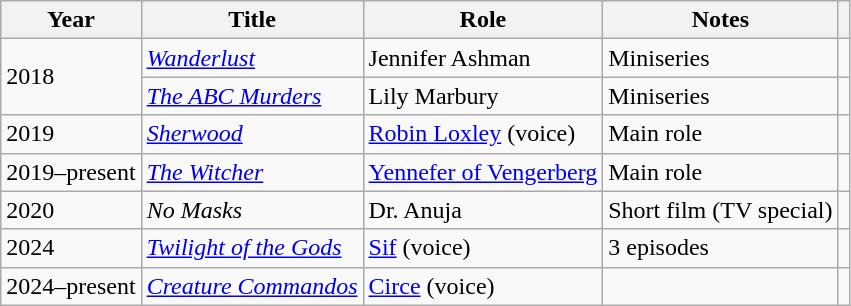<table class="wikitable sortable">
<tr>
<th>Year</th>
<th>Title</th>
<th>Role</th>
<th class="unsortable">Notes</th>
<th class="unsortable"></th>
</tr>
<tr>
<td rowspan="2">2018</td>
<td><em><a href='#'>Wanderlust</a></em></td>
<td>Jennifer Ashman</td>
<td>Miniseries</td>
<td></td>
</tr>
<tr>
<td><em><a href='#'>The ABC Murders</a></em></td>
<td>Lily Marbury</td>
<td>Miniseries</td>
<td></td>
</tr>
<tr>
<td>2019</td>
<td><em><a href='#'>Sherwood</a></em></td>
<td><a href='#'>Robin Loxley</a> (voice)</td>
<td>Main role</td>
<td></td>
</tr>
<tr>
<td>2019–present</td>
<td><em><a href='#'>The Witcher</a></em></td>
<td><a href='#'>Yennefer of Vengerberg</a></td>
<td>Main role</td>
<td></td>
</tr>
<tr>
<td>2020</td>
<td><em>No Masks</em></td>
<td>Dr. Anuja</td>
<td>Short film (TV special)</td>
<td></td>
</tr>
<tr>
<td>2024</td>
<td><em><a href='#'>Twilight of the Gods</a></em></td>
<td><a href='#'>Sif</a> (voice)</td>
<td>3 episodes</td>
<td></td>
</tr>
<tr>
<td>2024–present</td>
<td><em><a href='#'>Creature Commandos</a></em></td>
<td><a href='#'>Circe</a> (voice)</td>
<td></td>
<td></td>
</tr>
</table>
